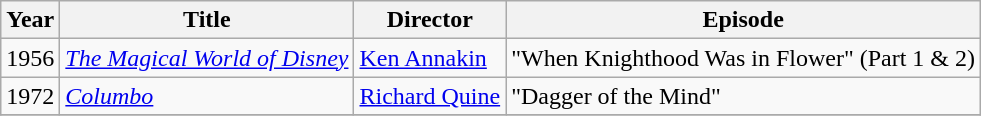<table class="wikitable">
<tr>
<th>Year</th>
<th>Title</th>
<th>Director</th>
<th>Episode</th>
</tr>
<tr>
<td>1956</td>
<td><em><a href='#'>The Magical World of Disney</a></em></td>
<td><a href='#'>Ken Annakin</a></td>
<td>"When Knighthood Was in Flower" (Part 1 & 2)</td>
</tr>
<tr>
<td>1972</td>
<td><em><a href='#'>Columbo</a></em></td>
<td><a href='#'>Richard Quine</a></td>
<td>"Dagger of the Mind"</td>
</tr>
<tr>
</tr>
</table>
